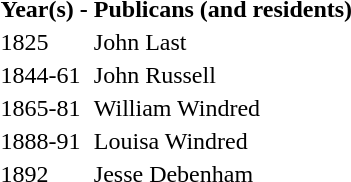<table>
<tr>
<th>Year(s) -</th>
<th>Publicans (and residents)</th>
</tr>
<tr>
<td>1825</td>
<td>John Last</td>
</tr>
<tr>
<td>1844-61</td>
<td>John Russell</td>
</tr>
<tr>
<td>1865-81</td>
<td>William Windred</td>
</tr>
<tr>
<td>1888-91</td>
<td>Louisa Windred</td>
</tr>
<tr>
<td>1892</td>
<td>Jesse Debenham</td>
</tr>
</table>
